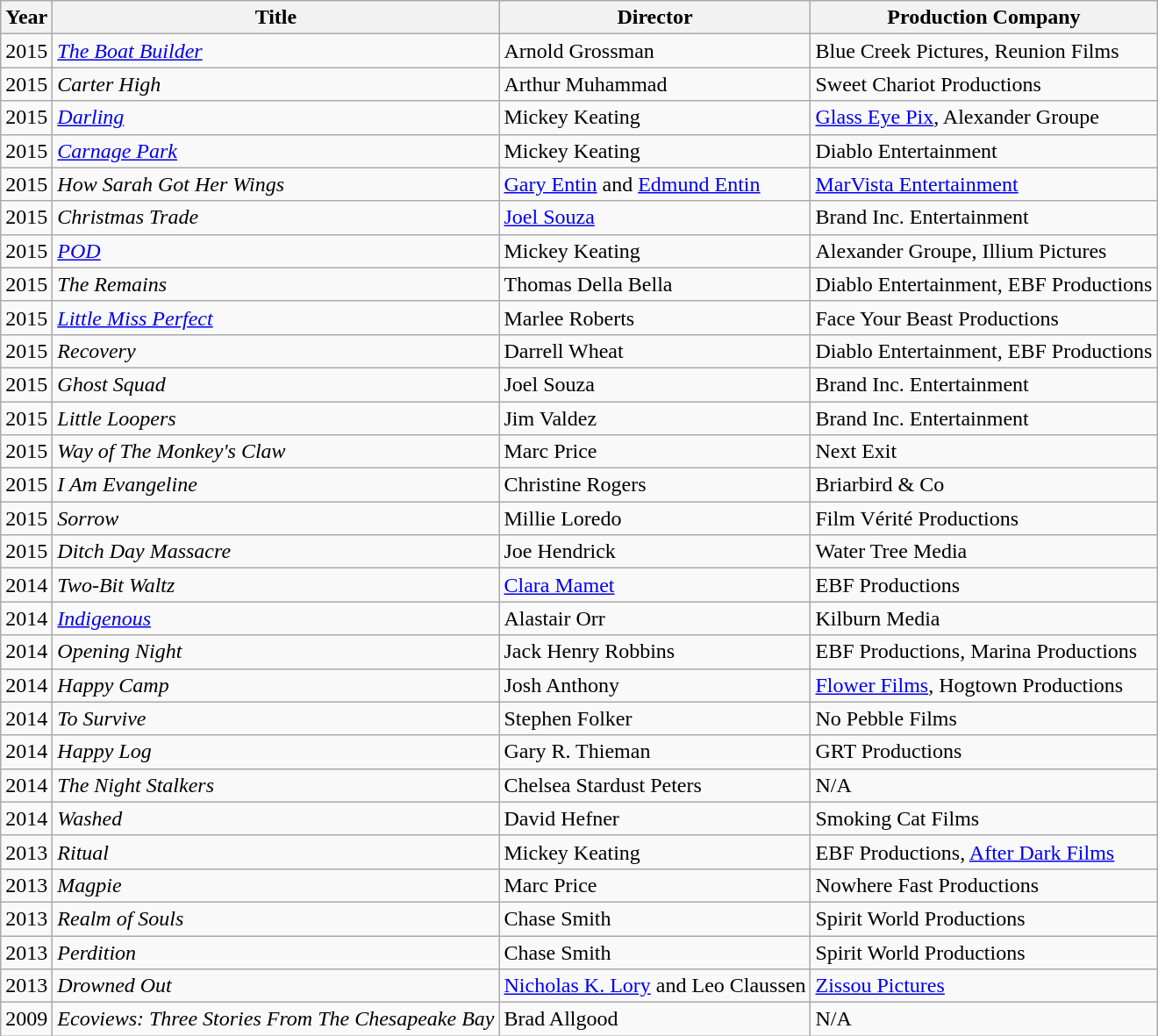<table class="wikitable">
<tr>
<th>Year</th>
<th>Title</th>
<th>Director</th>
<th>Production Company</th>
</tr>
<tr>
<td>2015</td>
<td><em><a href='#'>The Boat Builder</a></em></td>
<td>Arnold Grossman</td>
<td>Blue Creek Pictures, Reunion Films</td>
</tr>
<tr>
<td>2015</td>
<td><em>Carter High</em></td>
<td>Arthur Muhammad</td>
<td>Sweet Chariot Productions</td>
</tr>
<tr>
<td>2015</td>
<td><em><a href='#'>Darling</a></em></td>
<td>Mickey Keating</td>
<td><a href='#'>Glass Eye Pix</a>, Alexander Groupe</td>
</tr>
<tr>
<td>2015</td>
<td><em><a href='#'>Carnage Park</a></em></td>
<td>Mickey Keating</td>
<td>Diablo Entertainment</td>
</tr>
<tr>
<td>2015</td>
<td><em>How Sarah Got Her Wings</em></td>
<td><a href='#'>Gary Entin</a> and <a href='#'>Edmund Entin</a></td>
<td><a href='#'>MarVista Entertainment</a></td>
</tr>
<tr>
<td>2015</td>
<td><em>Christmas Trade</em></td>
<td><a href='#'>Joel Souza</a></td>
<td>Brand Inc. Entertainment</td>
</tr>
<tr>
<td>2015</td>
<td><a href='#'><em>POD</em></a></td>
<td>Mickey Keating</td>
<td>Alexander Groupe, Illium Pictures</td>
</tr>
<tr>
<td>2015</td>
<td><em>The Remains</em></td>
<td>Thomas Della Bella</td>
<td>Diablo Entertainment, EBF Productions</td>
</tr>
<tr>
<td>2015</td>
<td><a href='#'><em>Little Miss Perfect</em></a></td>
<td>Marlee Roberts</td>
<td>Face Your Beast Productions</td>
</tr>
<tr>
<td>2015</td>
<td><em>Recovery</em></td>
<td>Darrell Wheat</td>
<td>Diablo Entertainment, EBF Productions</td>
</tr>
<tr>
<td>2015</td>
<td><em>Ghost Squad</em></td>
<td>Joel Souza</td>
<td>Brand Inc. Entertainment</td>
</tr>
<tr>
<td>2015</td>
<td><em>Little Loopers</em></td>
<td>Jim Valdez</td>
<td>Brand Inc. Entertainment</td>
</tr>
<tr>
<td>2015</td>
<td><em>Way of The Monkey's Claw</em></td>
<td>Marc Price</td>
<td>Next Exit</td>
</tr>
<tr>
<td>2015</td>
<td><em>I Am Evangeline</em></td>
<td>Christine Rogers</td>
<td>Briarbird & Co</td>
</tr>
<tr>
<td>2015</td>
<td><em>Sorrow</em></td>
<td>Millie Loredo</td>
<td>Film Vérité Productions</td>
</tr>
<tr>
<td>2015</td>
<td><em>Ditch Day Massacre</em></td>
<td>Joe Hendrick</td>
<td>Water Tree Media</td>
</tr>
<tr>
<td>2014</td>
<td><em>Two-Bit Waltz</em></td>
<td><a href='#'>Clara Mamet</a></td>
<td>EBF Productions</td>
</tr>
<tr>
<td>2014</td>
<td><a href='#'><em>Indigenous</em></a></td>
<td>Alastair Orr</td>
<td>Kilburn Media</td>
</tr>
<tr>
<td>2014</td>
<td><em>Opening Night</em></td>
<td>Jack Henry Robbins</td>
<td>EBF Productions, Marina Productions</td>
</tr>
<tr>
<td>2014</td>
<td><em>Happy Camp</em></td>
<td>Josh Anthony</td>
<td><a href='#'>Flower Films</a>, Hogtown Productions</td>
</tr>
<tr>
<td>2014</td>
<td><em>To Survive</em></td>
<td>Stephen Folker</td>
<td>No Pebble Films</td>
</tr>
<tr>
<td>2014</td>
<td><em>Happy Log</em></td>
<td>Gary R. Thieman</td>
<td>GRT Productions</td>
</tr>
<tr>
<td>2014</td>
<td><em>The Night Stalkers</em></td>
<td>Chelsea Stardust Peters</td>
<td>N/A</td>
</tr>
<tr>
<td>2014</td>
<td><em>Washed</em></td>
<td>David Hefner</td>
<td>Smoking Cat Films</td>
</tr>
<tr>
<td>2013</td>
<td><em>Ritual</em></td>
<td>Mickey Keating</td>
<td>EBF Productions, <a href='#'>After Dark Films</a></td>
</tr>
<tr>
<td>2013</td>
<td><em>Magpie</em></td>
<td>Marc Price</td>
<td>Nowhere Fast Productions</td>
</tr>
<tr>
<td>2013</td>
<td><em>Realm of Souls</em></td>
<td>Chase Smith</td>
<td>Spirit World Productions</td>
</tr>
<tr>
<td>2013</td>
<td><em>Perdition</em></td>
<td>Chase Smith</td>
<td>Spirit World Productions</td>
</tr>
<tr>
<td>2013</td>
<td><em>Drowned Out</em></td>
<td><a href='#'>Nicholas K. Lory</a> and Leo Claussen</td>
<td><a href='#'>Zissou Pictures</a></td>
</tr>
<tr>
<td>2009</td>
<td><em>Ecoviews: Three Stories From The Chesapeake Bay</em></td>
<td>Brad Allgood</td>
<td>N/A</td>
</tr>
</table>
